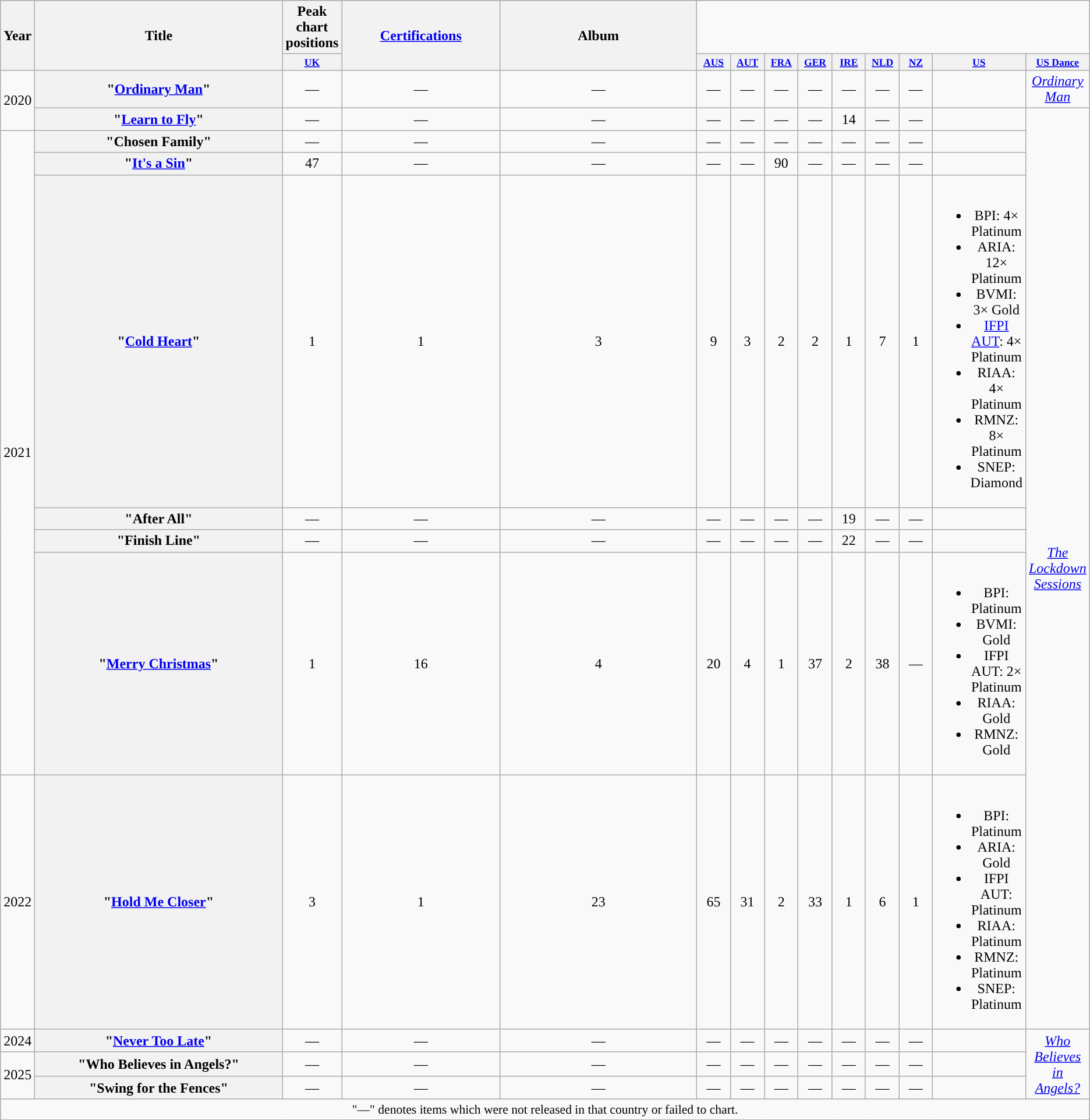<table class="wikitable plainrowheaders" style="text-align:center;">
<tr>
<th scope="col" rowspan="2" style="width:1em;">Year</th>
<th scope="col" rowspan="2" style="width:20em;">Title</th>
<th scope="col" colspan="1">Peak chart positions</th>
<th scope="col" rowspan="2" style="width:12em;"><a href='#'>Certifications</a></th>
<th scope="col" rowspan="2" style="width:16em;">Album</th>
</tr>
<tr style="font-size:small;">
<th scope="col" style="width:3em;font-size:90%"><a href='#'>UK</a><br></th>
<th scope="col" style="width:3em;font-size:90%"><a href='#'>AUS</a><br></th>
<th scope="col" style="width:3em;font-size:90%"><a href='#'>AUT</a><br></th>
<th scope="col" style="width:3em;font-size:90%"><a href='#'>FRA</a><br></th>
<th scope="col" style="width:3em;font-size:90%"><a href='#'>GER</a><br></th>
<th scope="col" style="width:3em;font-size:90%"><a href='#'>IRE</a><br></th>
<th scope="col" style="width:3em;font-size:90%"><a href='#'>NLD</a><br></th>
<th scope="col" style="width:3em;font-size:90%"><a href='#'>NZ</a><br></th>
<th scope="col" style="width:3em;font-size:90%"><a href='#'>US</a><br></th>
<th scope="col" style="width:3em;font-size:90%"><a href='#'>US Dance</a><br></th>
</tr>
<tr>
<td rowspan="2">2020</td>
<th scope="row">"<a href='#'>Ordinary Man</a>"<br> </th>
<td>—</td>
<td>—</td>
<td>—</td>
<td>—</td>
<td>—</td>
<td>—</td>
<td>—</td>
<td>—</td>
<td>—</td>
<td>—</td>
<td></td>
<td><em><a href='#'>Ordinary Man</a></em></td>
</tr>
<tr>
<th scope="row">"<a href='#'>Learn to Fly</a>"<br></th>
<td>—</td>
<td>—</td>
<td>—</td>
<td>—</td>
<td>—</td>
<td>—</td>
<td>—</td>
<td>14</td>
<td>—</td>
<td>—</td>
<td></td>
<td rowspan="8"><em><a href='#'>The Lockdown Sessions</a></em></td>
</tr>
<tr>
<td rowspan="6">2021</td>
<th scope="row">"Chosen Family"<br></th>
<td>—</td>
<td>—</td>
<td>—</td>
<td>—</td>
<td>—</td>
<td>—</td>
<td>—</td>
<td>—</td>
<td>—</td>
<td>—</td>
<td></td>
</tr>
<tr>
<th scope="row">"<a href='#'>It's a Sin</a>"<br></th>
<td>47</td>
<td>—</td>
<td>—</td>
<td>—</td>
<td>—</td>
<td>90</td>
<td>—</td>
<td>—</td>
<td>—</td>
<td>—</td>
<td></td>
</tr>
<tr>
<th scope="row">"<a href='#'>Cold Heart</a>"<br></th>
<td>1</td>
<td>1</td>
<td>3</td>
<td>9</td>
<td>3</td>
<td>2</td>
<td>2</td>
<td>1</td>
<td>7</td>
<td>1</td>
<td><br><ul><li>BPI: 4× Platinum</li><li>ARIA: 12× Platinum</li><li>BVMI: 3× Gold</li><li><a href='#'>IFPI AUT</a>: 4× Platinum</li><li>RIAA: 4× Platinum</li><li>RMNZ: 8× Platinum</li><li>SNEP: Diamond</li></ul></td>
</tr>
<tr>
<th scope="row">"After All"<br></th>
<td>—</td>
<td>—</td>
<td>—</td>
<td>—</td>
<td>—</td>
<td>—</td>
<td>—</td>
<td>19</td>
<td>—</td>
<td>—</td>
<td></td>
</tr>
<tr>
<th scope="row">"Finish Line"<br></th>
<td>—</td>
<td>—</td>
<td>—</td>
<td>—</td>
<td>—</td>
<td>—</td>
<td>—</td>
<td>22</td>
<td>—</td>
<td>—</td>
<td></td>
</tr>
<tr>
<th scope="row">"<a href='#'>Merry Christmas</a>"<br></th>
<td>1</td>
<td>16</td>
<td>4</td>
<td>20</td>
<td>4</td>
<td>1</td>
<td>37</td>
<td>2</td>
<td>38</td>
<td>—</td>
<td><br><ul><li>BPI: Platinum</li><li>BVMI: Gold</li><li>IFPI AUT: 2× Platinum</li><li>RIAA: Gold</li><li>RMNZ: Gold</li></ul></td>
</tr>
<tr>
<td>2022</td>
<th scope="row">"<a href='#'>Hold Me Closer</a>"<br> </th>
<td>3</td>
<td>1</td>
<td>23</td>
<td>65</td>
<td>31</td>
<td>2</td>
<td>33</td>
<td>1</td>
<td>6</td>
<td>1</td>
<td><br><ul><li>BPI: Platinum</li><li>ARIA: Gold</li><li>IFPI AUT: Platinum</li><li>RIAA: Platinum</li><li>RMNZ: Platinum</li><li>SNEP: Platinum</li></ul></td>
</tr>
<tr>
<td>2024</td>
<th scope="row">"<a href='#'>Never Too Late</a>"<br> </th>
<td>—</td>
<td>—</td>
<td>—</td>
<td>—</td>
<td>—</td>
<td>—</td>
<td>—</td>
<td>—</td>
<td>—</td>
<td>—</td>
<td></td>
<td rowspan="3"><em><a href='#'>Who Believes in Angels?</a></em></td>
</tr>
<tr>
<td rowspan="2">2025</td>
<th scope="row">"Who Believes in Angels?"<br> </th>
<td>—</td>
<td>—</td>
<td>—</td>
<td>—</td>
<td>—</td>
<td>—</td>
<td>—</td>
<td>—</td>
<td>—</td>
<td>—</td>
<td></td>
</tr>
<tr>
<th scope="row">"Swing for the Fences"<br> </th>
<td>—</td>
<td>—</td>
<td>—</td>
<td>—</td>
<td>—</td>
<td>—</td>
<td>—</td>
<td>—</td>
<td>—</td>
<td>—</td>
<td></td>
</tr>
<tr>
<td colspan="16" style="font-size:90%;">"—" denotes items which were not released in that country or failed to chart.</td>
</tr>
</table>
